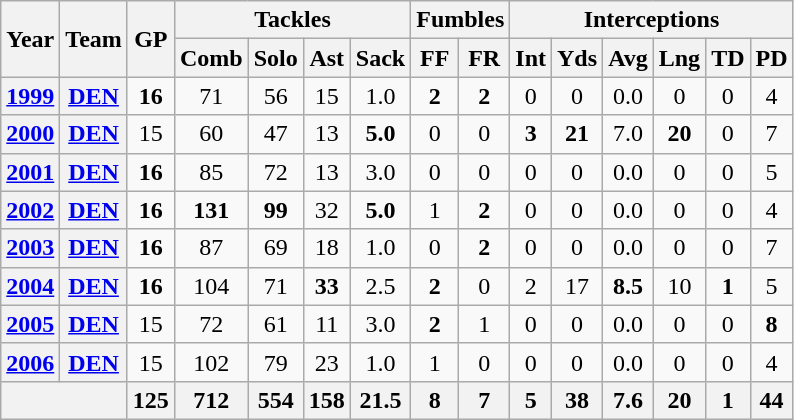<table class="wikitable" style="text-align:center">
<tr>
<th rowspan="2">Year</th>
<th rowspan="2">Team</th>
<th rowspan="2">GP</th>
<th colspan="4">Tackles</th>
<th colspan="2">Fumbles</th>
<th colspan="6">Interceptions</th>
</tr>
<tr>
<th>Comb</th>
<th>Solo</th>
<th>Ast</th>
<th>Sack</th>
<th>FF</th>
<th>FR</th>
<th>Int</th>
<th>Yds</th>
<th>Avg</th>
<th>Lng</th>
<th>TD</th>
<th>PD</th>
</tr>
<tr>
<th><a href='#'>1999</a></th>
<th><a href='#'>DEN</a></th>
<td><strong>16</strong></td>
<td>71</td>
<td>56</td>
<td>15</td>
<td>1.0</td>
<td><strong>2</strong></td>
<td><strong>2</strong></td>
<td>0</td>
<td>0</td>
<td>0.0</td>
<td>0</td>
<td>0</td>
<td>4</td>
</tr>
<tr>
<th><a href='#'>2000</a></th>
<th><a href='#'>DEN</a></th>
<td>15</td>
<td>60</td>
<td>47</td>
<td>13</td>
<td><strong>5.0</strong></td>
<td>0</td>
<td>0</td>
<td><strong>3</strong></td>
<td><strong>21</strong></td>
<td>7.0</td>
<td><strong>20</strong></td>
<td>0</td>
<td>7</td>
</tr>
<tr>
<th><a href='#'>2001</a></th>
<th><a href='#'>DEN</a></th>
<td><strong>16</strong></td>
<td>85</td>
<td>72</td>
<td>13</td>
<td>3.0</td>
<td>0</td>
<td>0</td>
<td>0</td>
<td>0</td>
<td>0.0</td>
<td>0</td>
<td>0</td>
<td>5</td>
</tr>
<tr>
<th><a href='#'>2002</a></th>
<th><a href='#'>DEN</a></th>
<td><strong>16</strong></td>
<td><strong>131</strong></td>
<td><strong>99</strong></td>
<td>32</td>
<td><strong>5.0</strong></td>
<td>1</td>
<td><strong>2</strong></td>
<td>0</td>
<td>0</td>
<td>0.0</td>
<td>0</td>
<td>0</td>
<td>4</td>
</tr>
<tr>
<th><a href='#'>2003</a></th>
<th><a href='#'>DEN</a></th>
<td><strong>16</strong></td>
<td>87</td>
<td>69</td>
<td>18</td>
<td>1.0</td>
<td>0</td>
<td><strong>2</strong></td>
<td>0</td>
<td>0</td>
<td>0.0</td>
<td>0</td>
<td>0</td>
<td>7</td>
</tr>
<tr>
<th><a href='#'>2004</a></th>
<th><a href='#'>DEN</a></th>
<td><strong>16</strong></td>
<td>104</td>
<td>71</td>
<td><strong>33</strong></td>
<td>2.5</td>
<td><strong>2</strong></td>
<td>0</td>
<td>2</td>
<td>17</td>
<td><strong>8.5</strong></td>
<td>10</td>
<td><strong>1</strong></td>
<td>5</td>
</tr>
<tr>
<th><a href='#'>2005</a></th>
<th><a href='#'>DEN</a></th>
<td>15</td>
<td>72</td>
<td>61</td>
<td>11</td>
<td>3.0</td>
<td><strong>2</strong></td>
<td>1</td>
<td>0</td>
<td>0</td>
<td>0.0</td>
<td>0</td>
<td>0</td>
<td><strong>8</strong></td>
</tr>
<tr>
<th><a href='#'>2006</a></th>
<th><a href='#'>DEN</a></th>
<td>15</td>
<td>102</td>
<td>79</td>
<td>23</td>
<td>1.0</td>
<td>1</td>
<td>0</td>
<td>0</td>
<td>0</td>
<td>0.0</td>
<td>0</td>
<td>0</td>
<td>4</td>
</tr>
<tr>
<th colspan="2"></th>
<th>125</th>
<th>712</th>
<th>554</th>
<th>158</th>
<th>21.5</th>
<th>8</th>
<th>7</th>
<th>5</th>
<th>38</th>
<th>7.6</th>
<th>20</th>
<th>1</th>
<th>44</th>
</tr>
</table>
